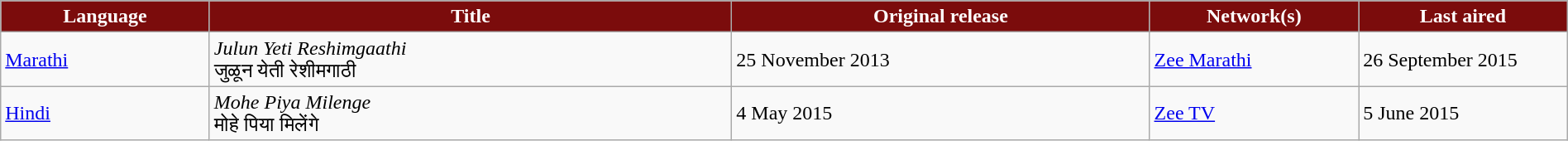<table class="wikitable sortable" style="width:100%; margin-right:0;">
<tr style="color:white">
<th style="background:#7b0c0c; width:10%;">Language</th>
<th style="background:#7b0c0c; width:25%;">Title</th>
<th style="background:#7b0c0c; width:20%;">Original release</th>
<th style="background:#7b0c0c; width:10%;">Network(s)</th>
<th style="background:#7b0c0c; width:10%;">Last aired</th>
</tr>
<tr>
<td><a href='#'>Marathi</a></td>
<td><em>Julun Yeti Reshimgaathi</em> <br> जुळून येती रेशीमगाठी</td>
<td>25 November 2013</td>
<td><a href='#'>Zee Marathi</a></td>
<td>26 September 2015</td>
</tr>
<tr>
<td><a href='#'>Hindi</a></td>
<td><em>Mohe Piya Milenge</em> <br> मोहे पिया मिलेंगे</td>
<td>4 May 2015</td>
<td><a href='#'>Zee TV</a></td>
<td>5 June 2015</td>
</tr>
</table>
